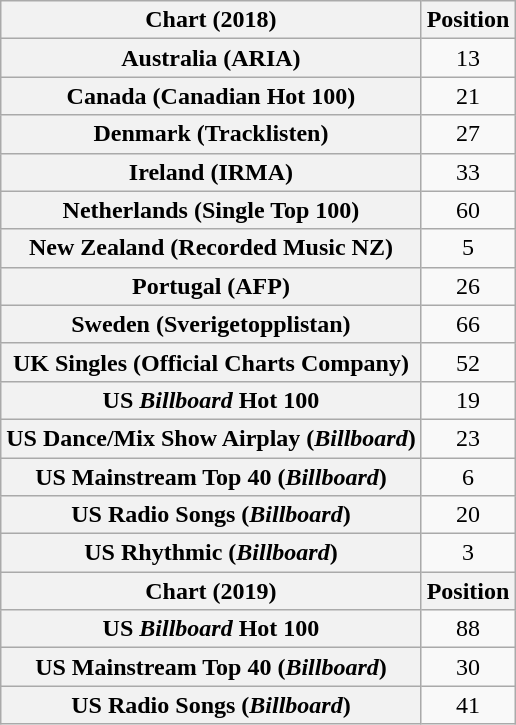<table class="wikitable sortable plainrowheaders" style="text-align:center">
<tr>
<th scope="col">Chart (2018)</th>
<th scope="col">Position</th>
</tr>
<tr>
<th scope="row">Australia (ARIA)</th>
<td>13</td>
</tr>
<tr>
<th scope="row">Canada (Canadian Hot 100)</th>
<td>21</td>
</tr>
<tr>
<th scope="row">Denmark (Tracklisten)</th>
<td>27</td>
</tr>
<tr>
<th scope="row">Ireland (IRMA)</th>
<td>33</td>
</tr>
<tr>
<th scope="row">Netherlands (Single Top 100)</th>
<td>60</td>
</tr>
<tr>
<th scope="row">New Zealand (Recorded Music NZ)</th>
<td>5</td>
</tr>
<tr>
<th scope="row">Portugal (AFP)</th>
<td>26</td>
</tr>
<tr>
<th scope="row">Sweden (Sverigetopplistan)</th>
<td>66</td>
</tr>
<tr>
<th scope="row">UK Singles (Official Charts Company)</th>
<td>52</td>
</tr>
<tr>
<th scope="row">US <em>Billboard</em> Hot 100</th>
<td>19</td>
</tr>
<tr>
<th scope="row">US Dance/Mix Show Airplay (<em>Billboard</em>)</th>
<td>23</td>
</tr>
<tr>
<th scope="row">US Mainstream Top 40 (<em>Billboard</em>)</th>
<td>6</td>
</tr>
<tr>
<th scope="row">US Radio Songs (<em>Billboard</em>)</th>
<td>20</td>
</tr>
<tr>
<th scope="row">US Rhythmic (<em>Billboard</em>)</th>
<td>3</td>
</tr>
<tr>
<th scope="col">Chart (2019)</th>
<th scope="col">Position</th>
</tr>
<tr>
<th scope="row">US <em>Billboard</em> Hot 100</th>
<td>88</td>
</tr>
<tr>
<th scope="row">US Mainstream Top 40 (<em>Billboard</em>)</th>
<td>30</td>
</tr>
<tr>
<th scope="row">US Radio Songs (<em>Billboard</em>)</th>
<td>41</td>
</tr>
</table>
